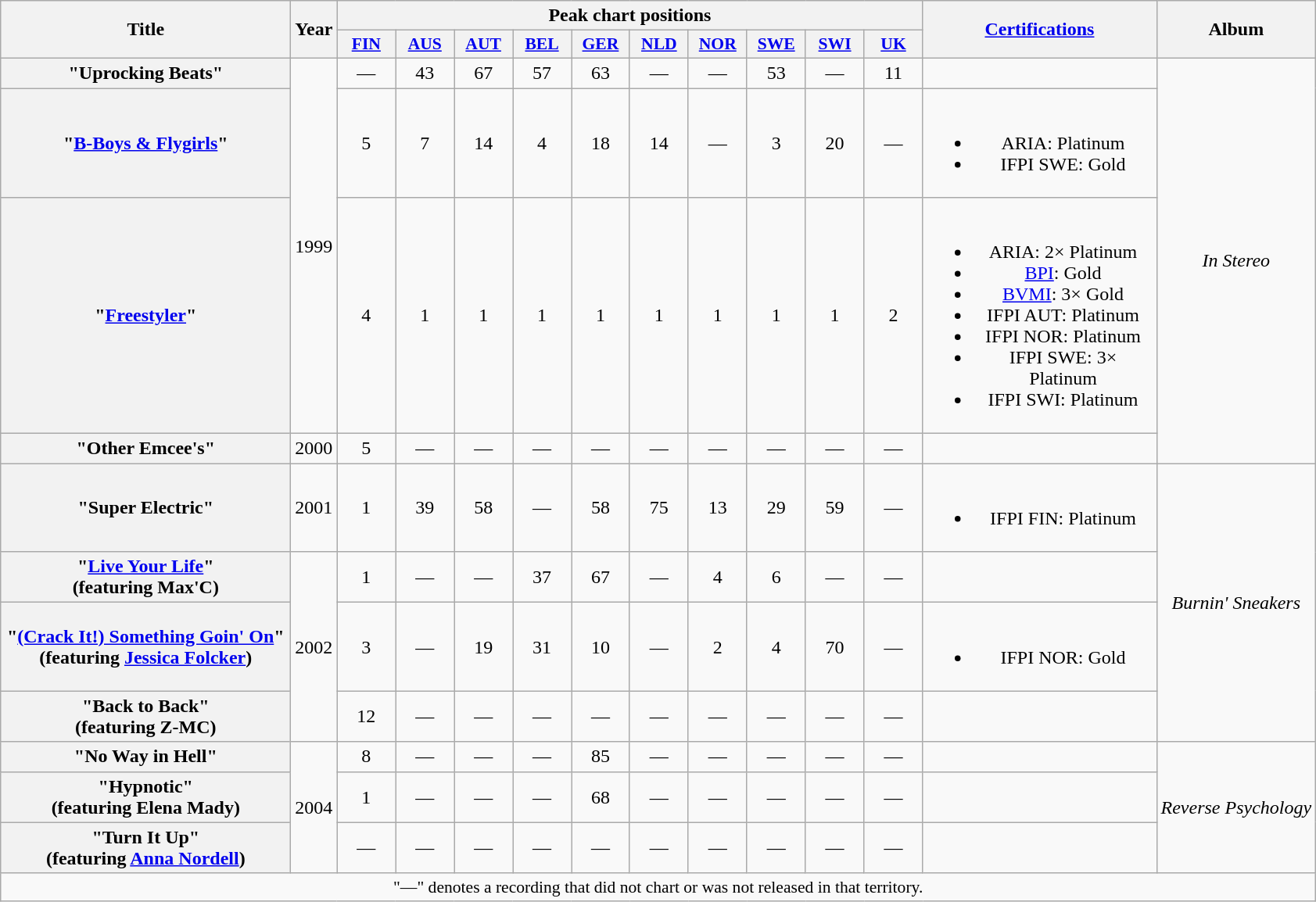<table class="wikitable plainrowheaders" style="text-align:center;">
<tr>
<th scope="col" rowspan="2" style="width:15em;">Title</th>
<th scope="col" rowspan="2">Year</th>
<th scope="col" colspan="10">Peak chart positions</th>
<th scope="col" rowspan="2" style="width:12em;"><a href='#'>Certifications</a></th>
<th scope="col" rowspan="2">Album</th>
</tr>
<tr>
<th style="width:3em;font-size:90%;"><a href='#'>FIN</a><br></th>
<th style="width:3em;font-size:90%;"><a href='#'>AUS</a><br></th>
<th style="width:3em;font-size:90%;"><a href='#'>AUT</a><br></th>
<th style="width:3em;font-size:90%;"><a href='#'>BEL</a><br></th>
<th style="width:3em;font-size:90%;"><a href='#'>GER</a><br></th>
<th style="width:3em;font-size:90%;"><a href='#'>NLD</a><br></th>
<th style="width:3em;font-size:90%;"><a href='#'>NOR</a><br></th>
<th style="width:3em;font-size:90%;"><a href='#'>SWE</a><br></th>
<th style="width:3em;font-size:90%;"><a href='#'>SWI</a><br></th>
<th style="width:3em;font-size:90%;"><a href='#'>UK</a><br></th>
</tr>
<tr>
<th scope="row">"Uprocking Beats"</th>
<td rowspan="3">1999</td>
<td>—</td>
<td>43</td>
<td>67</td>
<td>57</td>
<td>63</td>
<td>—</td>
<td>—</td>
<td>53</td>
<td>—</td>
<td>11</td>
<td></td>
<td rowspan="4"><em>In Stereo</em></td>
</tr>
<tr>
<th scope="row">"<a href='#'>B-Boys & Flygirls</a>"</th>
<td>5</td>
<td>7</td>
<td>14</td>
<td>4</td>
<td>18</td>
<td>14</td>
<td>—</td>
<td>3</td>
<td>20</td>
<td>—</td>
<td><br><ul><li>ARIA: Platinum</li><li>IFPI SWE: Gold</li></ul></td>
</tr>
<tr>
<th scope="row">"<a href='#'>Freestyler</a>"</th>
<td>4</td>
<td>1</td>
<td>1</td>
<td>1</td>
<td>1</td>
<td>1</td>
<td>1</td>
<td>1</td>
<td>1</td>
<td>2</td>
<td><br><ul><li>ARIA: 2× Platinum</li><li><a href='#'>BPI</a>: Gold</li><li><a href='#'>BVMI</a>: 3× Gold</li><li>IFPI AUT: Platinum</li><li>IFPI NOR: Platinum</li><li>IFPI SWE: 3× Platinum</li><li>IFPI SWI: Platinum</li></ul></td>
</tr>
<tr>
<th scope="row">"Other Emcee's"</th>
<td>2000</td>
<td>5</td>
<td>—</td>
<td>—</td>
<td>—</td>
<td>—</td>
<td>—</td>
<td>—</td>
<td>—</td>
<td>—</td>
<td>—</td>
<td></td>
</tr>
<tr>
<th scope="row">"Super Electric"</th>
<td>2001</td>
<td>1</td>
<td>39</td>
<td>58</td>
<td>—</td>
<td>58</td>
<td>75</td>
<td>13</td>
<td>29</td>
<td>59</td>
<td>—</td>
<td><br><ul><li>IFPI FIN: Platinum</li></ul></td>
<td rowspan="4"><em>Burnin' Sneakers</em></td>
</tr>
<tr>
<th scope="row">"<a href='#'>Live Your Life</a>"<br><span>(featuring Max'C)</span></th>
<td rowspan="3">2002</td>
<td>1</td>
<td>—</td>
<td>—</td>
<td>37</td>
<td>67</td>
<td>—</td>
<td>4</td>
<td>6</td>
<td>—</td>
<td>—</td>
<td></td>
</tr>
<tr>
<th scope="row">"<a href='#'>(Crack It!) Something Goin' On</a>"<br><span>(featuring <a href='#'>Jessica Folcker</a>)</span></th>
<td>3</td>
<td>—</td>
<td>19</td>
<td>31</td>
<td>10</td>
<td>—</td>
<td>2</td>
<td>4</td>
<td>70</td>
<td>—</td>
<td><br><ul><li>IFPI NOR: Gold</li></ul></td>
</tr>
<tr>
<th scope="row">"Back to Back"<br><span>(featuring Z-MC)</span></th>
<td>12</td>
<td>—</td>
<td>—</td>
<td>—</td>
<td>—</td>
<td>—</td>
<td>—</td>
<td>—</td>
<td>—</td>
<td>—</td>
<td></td>
</tr>
<tr>
<th scope="row">"No Way in Hell"</th>
<td rowspan="3">2004</td>
<td>8</td>
<td>—</td>
<td>—</td>
<td>—</td>
<td>85</td>
<td>—</td>
<td>—</td>
<td>—</td>
<td>—</td>
<td>—</td>
<td></td>
<td rowspan="3"><em>Reverse Psychology</em></td>
</tr>
<tr>
<th scope="row">"Hypnotic"<br><span>(featuring Elena Mady)</span></th>
<td>1</td>
<td>—</td>
<td>—</td>
<td>—</td>
<td>68</td>
<td>—</td>
<td>—</td>
<td>—</td>
<td>—</td>
<td>—</td>
<td></td>
</tr>
<tr>
<th scope="row">"Turn It Up"<br><span>(featuring <a href='#'>Anna Nordell</a>)</span></th>
<td>—</td>
<td>—</td>
<td>—</td>
<td>—</td>
<td>—</td>
<td>—</td>
<td>—</td>
<td>—</td>
<td>—</td>
<td>—</td>
<td></td>
</tr>
<tr>
<td colspan="16" style="font-size:90%">"—" denotes a recording that did not chart or was not released in that territory.</td>
</tr>
</table>
